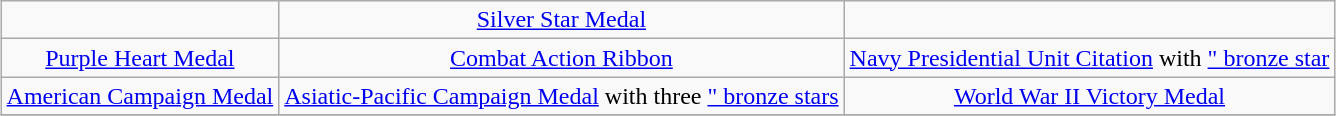<table class="wikitable" style="margin:1em auto; text-align:center;">
<tr>
<td></td>
<td><a href='#'>Silver Star Medal</a></td>
<td></td>
</tr>
<tr>
<td><a href='#'>Purple Heart Medal</a></td>
<td><a href='#'>Combat Action Ribbon</a></td>
<td><a href='#'>Navy Presidential Unit Citation</a> with <a href='#'>" bronze star</a></td>
</tr>
<tr>
<td><a href='#'>American Campaign Medal</a></td>
<td><a href='#'>Asiatic-Pacific Campaign Medal</a> with three <a href='#'>" bronze stars</a></td>
<td><a href='#'>World War II Victory Medal</a></td>
</tr>
<tr>
</tr>
</table>
